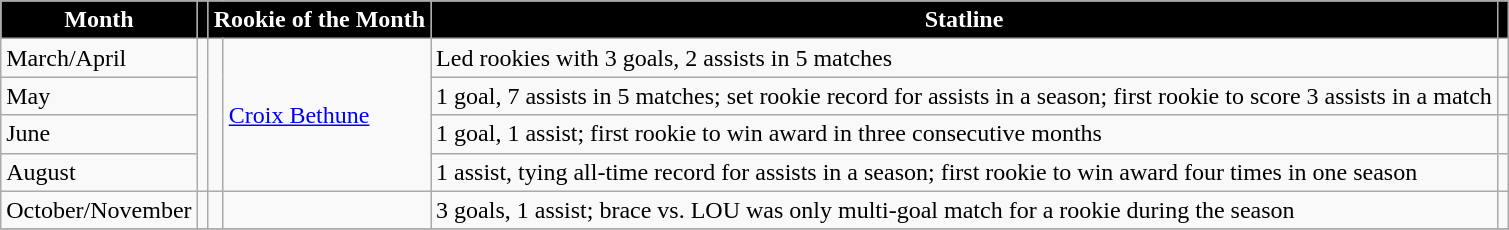<table class="wikitable">
<tr>
<th style="background:#000; color:#fff;" scope="col">Month</th>
<th style="background:#000; color:#fff;" scope="col"></th>
<th style="background:#000; color:#fff;" scope="col" colspan="2">Rookie of the Month</th>
<th style="background:#000; color:#fff;" scope="col">Statline</th>
<th style="background:#000; color:#fff;" scope="col"></th>
</tr>
<tr>
<td>March/April</td>
<td rowspan=4></td>
<td rowspan=4></td>
<td rowspan=4><a href='#'>Croix Bethune</a></td>
<td>Led rookies with 3 goals, 2 assists in 5 matches</td>
<td></td>
</tr>
<tr>
<td>May</td>
<td>1 goal, 7 assists in 5 matches; set rookie record for assists in a season; first rookie to score 3 assists in a match</td>
<td></td>
</tr>
<tr>
<td>June</td>
<td>1 goal, 1 assist; first rookie to win award in three consecutive months</td>
<td></td>
</tr>
<tr>
<td>August</td>
<td>1 assist, tying all-time record for assists in a season; first rookie to win award four times in one season</td>
<td></td>
</tr>
<tr>
<td>October/November</td>
<td></td>
<td></td>
<td></td>
<td>3 goals, 1 assist; brace vs. LOU was only multi-goal match for a rookie during the season</td>
<td></td>
</tr>
<tr>
</tr>
</table>
